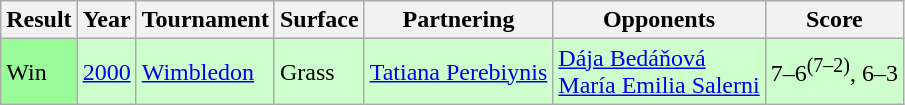<table class="wikitable sortable">
<tr>
<th>Result</th>
<th>Year</th>
<th>Tournament</th>
<th>Surface</th>
<th>Partnering</th>
<th>Opponents</th>
<th>Score</th>
</tr>
<tr bgcolor="#CCFFCC">
<td bgcolor="98FB98">Win</td>
<td><a href='#'>2000</a></td>
<td><a href='#'>Wimbledon</a></td>
<td>Grass</td>
<td> <a href='#'>Tatiana Perebiynis</a></td>
<td> <a href='#'>Dája Bedáňová</a> <br>  <a href='#'>María Emilia Salerni</a></td>
<td>7–6<sup>(7–2)</sup>, 6–3</td>
</tr>
</table>
